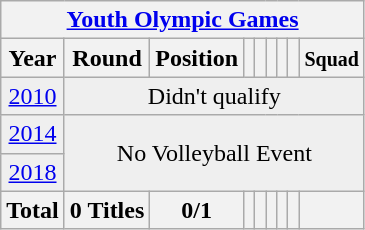<table class="wikitable" style="text-align: center;">
<tr>
<th colspan=9><a href='#'>Youth Olympic Games</a></th>
</tr>
<tr>
<th>Year</th>
<th>Round</th>
<th>Position</th>
<th></th>
<th></th>
<th></th>
<th></th>
<th></th>
<th><small>Squad</small></th>
</tr>
<tr bgcolor="efefef">
<td> <a href='#'>2010</a></td>
<td colspan=8>Didn't qualify</td>
</tr>
<tr bgcolor="efefef">
<td> <a href='#'>2014</a></td>
<td colspan=8 rowspan=2 align=center>No Volleyball Event</td>
</tr>
<tr bgcolor="efefef">
<td> <a href='#'>2018</a></td>
</tr>
<tr>
<th>Total</th>
<th>0 Titles</th>
<th>0/1</th>
<th></th>
<th></th>
<th></th>
<th></th>
<th></th>
<th></th>
</tr>
</table>
